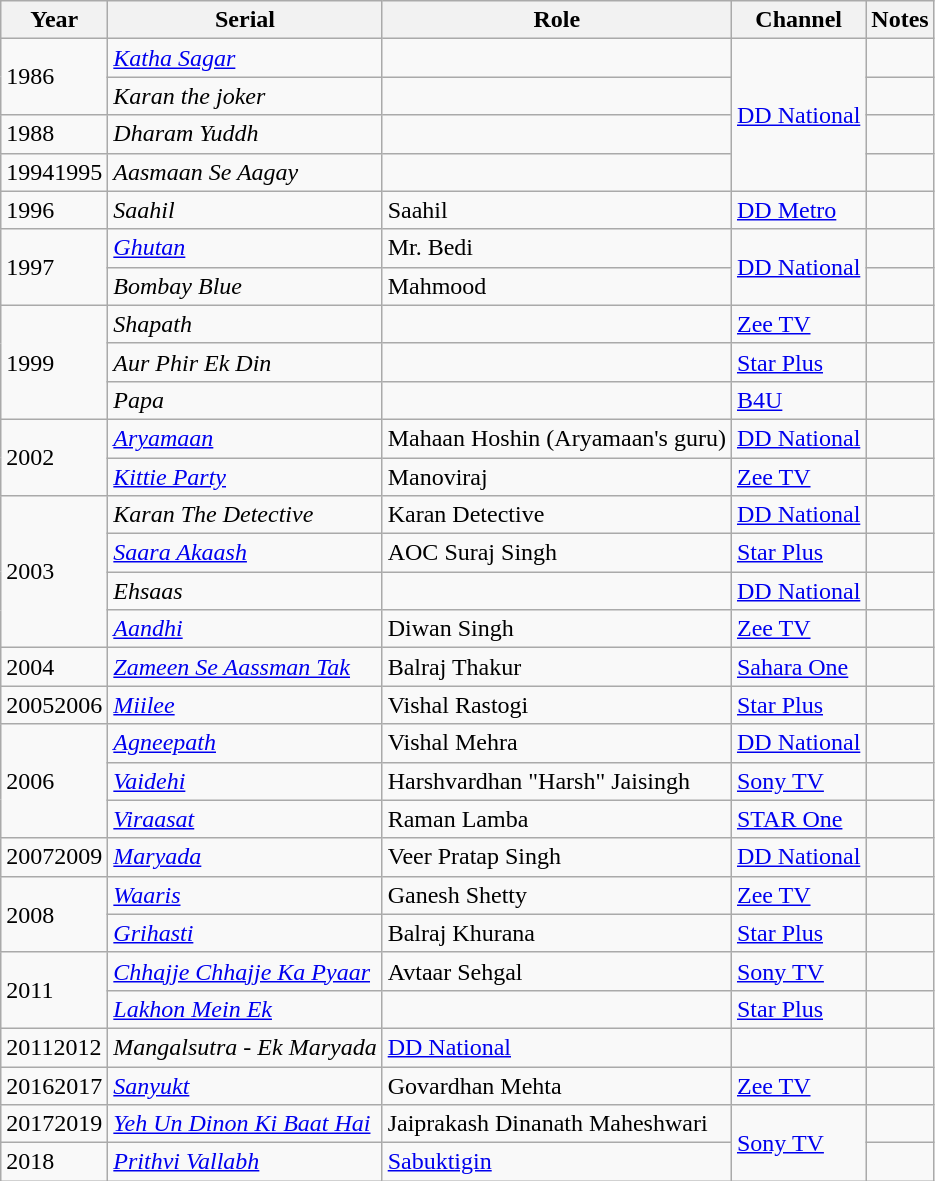<table class="wikitable sortable mw-collapsible">
<tr>
<th scope="col">Year</th>
<th scope="col">Serial</th>
<th scope="col">Role</th>
<th scope="col">Channel</th>
<th scope="col" class="unsortable">Notes</th>
</tr>
<tr>
<td rowspan="2">1986</td>
<td><em><a href='#'>Katha Sagar</a></em></td>
<td></td>
<td rowspan="4"><a href='#'>DD National</a></td>
<td></td>
</tr>
<tr>
<td><em>Karan the joker</em></td>
<td></td>
<td></td>
</tr>
<tr>
<td>1988</td>
<td><em>Dharam Yuddh</em></td>
<td></td>
<td></td>
</tr>
<tr>
<td>19941995</td>
<td><em>Aasmaan Se Aagay</em></td>
<td></td>
<td></td>
</tr>
<tr>
<td>1996</td>
<td><em>Saahil</em></td>
<td>Saahil</td>
<td><a href='#'>DD Metro</a></td>
<td></td>
</tr>
<tr>
<td rowspan="2">1997</td>
<td><em><a href='#'>Ghutan</a></em></td>
<td>Mr. Bedi</td>
<td rowspan="2"><a href='#'>DD National</a></td>
<td></td>
</tr>
<tr>
<td><em>Bombay Blue</em></td>
<td>Mahmood</td>
<td></td>
</tr>
<tr>
<td rowspan="3">1999</td>
<td><em>Shapath</em></td>
<td></td>
<td><a href='#'>Zee TV</a></td>
<td></td>
</tr>
<tr>
<td><em>Aur Phir Ek Din</em></td>
<td></td>
<td><a href='#'>Star Plus</a></td>
<td></td>
</tr>
<tr>
<td><em>Papa</em></td>
<td></td>
<td><a href='#'>B4U</a></td>
<td></td>
</tr>
<tr>
<td rowspan="2">2002</td>
<td><em><a href='#'>Aryamaan</a></em></td>
<td>Mahaan Hoshin (Aryamaan's guru)</td>
<td><a href='#'>DD National</a></td>
<td></td>
</tr>
<tr>
<td><em><a href='#'>Kittie Party</a></em></td>
<td>Manoviraj</td>
<td><a href='#'>Zee TV</a></td>
<td></td>
</tr>
<tr>
<td rowspan="4">2003</td>
<td><em>Karan The Detective</em></td>
<td>Karan Detective</td>
<td><a href='#'>DD National</a></td>
<td></td>
</tr>
<tr>
<td><em><a href='#'>Saara Akaash</a></em></td>
<td>AOC Suraj Singh</td>
<td><a href='#'>Star Plus</a></td>
<td></td>
</tr>
<tr>
<td><em>Ehsaas</em></td>
<td></td>
<td><a href='#'>DD National</a></td>
<td></td>
</tr>
<tr>
<td><em><a href='#'>Aandhi</a></em></td>
<td>Diwan Singh</td>
<td><a href='#'>Zee TV</a></td>
<td></td>
</tr>
<tr>
<td>2004</td>
<td><em><a href='#'>Zameen Se Aassman Tak</a></em></td>
<td>Balraj Thakur</td>
<td><a href='#'>Sahara One</a></td>
<td></td>
</tr>
<tr>
<td>20052006</td>
<td><em><a href='#'>Miilee</a></em></td>
<td>Vishal Rastogi</td>
<td><a href='#'>Star Plus</a></td>
<td></td>
</tr>
<tr>
<td rowspan="3">2006</td>
<td><em><a href='#'>Agneepath</a></em></td>
<td>Vishal Mehra</td>
<td><a href='#'>DD National</a></td>
<td></td>
</tr>
<tr>
<td><em><a href='#'>Vaidehi</a></em></td>
<td>Harshvardhan "Harsh" Jaisingh</td>
<td><a href='#'>Sony TV</a></td>
<td></td>
</tr>
<tr>
<td><em><a href='#'>Viraasat</a></em></td>
<td>Raman Lamba</td>
<td><a href='#'>STAR One</a></td>
<td></td>
</tr>
<tr>
<td>20072009</td>
<td><em><a href='#'>Maryada</a></em></td>
<td>Veer Pratap Singh</td>
<td><a href='#'>DD National</a></td>
<td></td>
</tr>
<tr>
<td rowspan="2">2008</td>
<td><em><a href='#'>Waaris</a></em></td>
<td>Ganesh Shetty</td>
<td><a href='#'>Zee TV</a></td>
<td></td>
</tr>
<tr>
<td><em><a href='#'>Grihasti</a></em></td>
<td>Balraj Khurana</td>
<td><a href='#'>Star Plus</a></td>
<td></td>
</tr>
<tr>
<td rowspan="2">2011</td>
<td><em><a href='#'>Chhajje Chhajje Ka Pyaar</a></em></td>
<td>Avtaar Sehgal</td>
<td><a href='#'>Sony TV</a></td>
<td></td>
</tr>
<tr>
<td><em><a href='#'>Lakhon Mein Ek</a></em></td>
<td></td>
<td><a href='#'>Star Plus</a></td>
<td></td>
</tr>
<tr>
<td>20112012</td>
<td><em>Mangalsutra - Ek Maryada</em></td>
<td><a href='#'>DD National</a></td>
<td></td>
</tr>
<tr>
<td>20162017</td>
<td><em><a href='#'>Sanyukt</a></em></td>
<td>Govardhan Mehta</td>
<td><a href='#'>Zee TV</a></td>
<td></td>
</tr>
<tr>
<td>20172019</td>
<td><em><a href='#'>Yeh Un Dinon Ki Baat Hai</a></em></td>
<td>Jaiprakash Dinanath Maheshwari</td>
<td rowspan="2"><a href='#'>Sony TV</a></td>
<td></td>
</tr>
<tr>
<td>2018</td>
<td><em><a href='#'>Prithvi Vallabh</a></em></td>
<td><a href='#'>Sabuktigin</a></td>
<td></td>
</tr>
</table>
